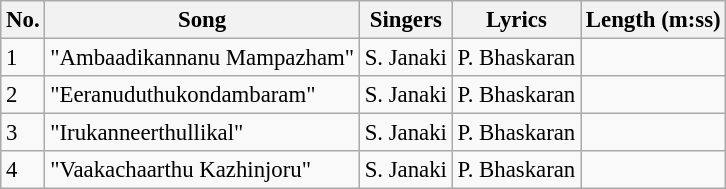<table class="wikitable" style="font-size:95%;">
<tr>
<th>No.</th>
<th>Song</th>
<th>Singers</th>
<th>Lyrics</th>
<th>Length (m:ss)</th>
</tr>
<tr>
<td>1</td>
<td>"Ambaadikannanu Mampazham"</td>
<td>S. Janaki</td>
<td>P. Bhaskaran</td>
<td></td>
</tr>
<tr>
<td>2</td>
<td>"Eeranuduthukondambaram"</td>
<td>S. Janaki</td>
<td>P. Bhaskaran</td>
<td></td>
</tr>
<tr>
<td>3</td>
<td>"Irukanneerthullikal"</td>
<td>S. Janaki</td>
<td>P. Bhaskaran</td>
<td></td>
</tr>
<tr>
<td>4</td>
<td>"Vaakachaarthu Kazhinjoru"</td>
<td>S. Janaki</td>
<td>P. Bhaskaran</td>
<td></td>
</tr>
</table>
